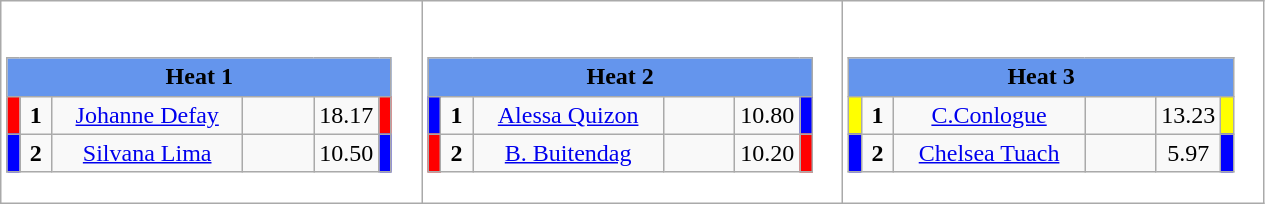<table class="wikitable" style="background:#fff;">
<tr>
<td><div><br><table class="wikitable">
<tr>
<td colspan="6"  style="text-align:center; background:#6495ed;"><strong>Heat 1</strong></td>
</tr>
<tr>
<td style="width:01px; background: #f00;"></td>
<td style="width:14px; text-align:center;"><strong>1</strong></td>
<td style="width:120px; text-align:center;"><a href='#'>Johanne Defay</a></td>
<td style="width:40px; text-align:center;"></td>
<td style="width:20px; text-align:center;">18.17</td>
<td style="width:01px; background: #f00;"></td>
</tr>
<tr>
<td style="width:01px; background: #00f;"></td>
<td style="width:14px; text-align:center;"><strong>2</strong></td>
<td style="width:120px; text-align:center;"><a href='#'>Silvana Lima</a></td>
<td style="width:40px; text-align:center;"></td>
<td style="width:20px; text-align:center;">10.50</td>
<td style="width:01px; background: #00f;"></td>
</tr>
</table>
</div></td>
<td><div><br><table class="wikitable">
<tr>
<td colspan="6"  style="text-align:center; background:#6495ed;"><strong>Heat 2</strong></td>
</tr>
<tr>
<td style="width:01px; background: #00f;"></td>
<td style="width:14px; text-align:center;"><strong>1</strong></td>
<td style="width:120px; text-align:center;"><a href='#'>Alessa Quizon</a></td>
<td style="width:40px; text-align:center;"></td>
<td style="width:20px; text-align:center;">10.80</td>
<td style="width:01px; background: #00f;"></td>
</tr>
<tr>
<td style="width:01px; background: #f00;"></td>
<td style="width:14px; text-align:center;"><strong>2</strong></td>
<td style="width:120px; text-align:center;"><a href='#'>B. Buitendag</a></td>
<td style="width:40px; text-align:center;"></td>
<td style="width:20px; text-align:center;">10.20</td>
<td style="width:01px; background: #f00;"></td>
</tr>
</table>
</div></td>
<td><div><br><table class="wikitable">
<tr>
<td colspan="6"  style="text-align:center; background:#6495ed;"><strong>Heat 3</strong></td>
</tr>
<tr>
<td style="width:01px; background: #ff0;"></td>
<td style="width:14px; text-align:center;"><strong>1</strong></td>
<td style="width:120px; text-align:center;"><a href='#'>C.Conlogue</a></td>
<td style="width:40px; text-align:center;"></td>
<td style="width:20px; text-align:center;">13.23</td>
<td style="width:01px; background: #ff0;"></td>
</tr>
<tr>
<td style="width:01px; background: #00f;"></td>
<td style="width:14px; text-align:center;"><strong>2</strong></td>
<td style="width:120px; text-align:center;"><a href='#'>Chelsea Tuach</a></td>
<td style="width:40px; text-align:center;"></td>
<td style="width:20px; text-align:center;">5.97</td>
<td style="width:01px; background: #00f;"></td>
</tr>
</table>
</div></td>
</tr>
</table>
